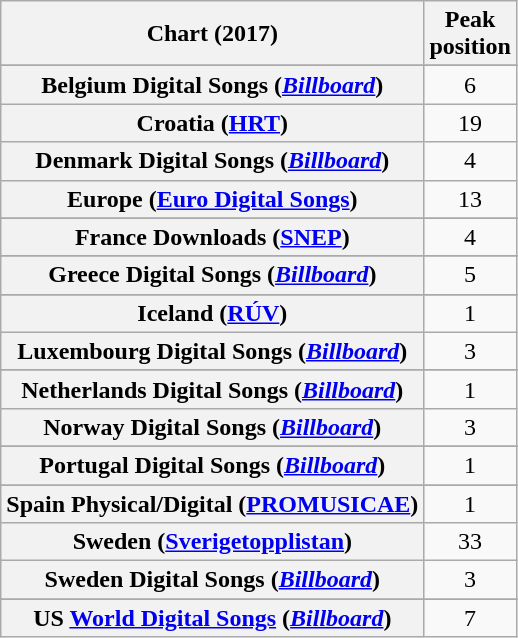<table class="wikitable sortable plainrowheaders" style="text-align:center">
<tr>
<th scope="col">Chart (2017)</th>
<th scope="col">Peak<br> position</th>
</tr>
<tr>
</tr>
<tr>
</tr>
<tr>
</tr>
<tr>
<th scope="row">Belgium Digital Songs (<a href='#'><em>Billboard</em></a>)</th>
<td>6</td>
</tr>
<tr>
<th scope="row">Croatia (<a href='#'>HRT</a>)</th>
<td>19</td>
</tr>
<tr>
<th scope="row">Denmark Digital Songs (<a href='#'><em>Billboard</em></a>)</th>
<td>4</td>
</tr>
<tr>
<th scope="row">Europe (<a href='#'>Euro Digital Songs</a>)</th>
<td>13</td>
</tr>
<tr>
</tr>
<tr>
</tr>
<tr>
<th scope="row">France Downloads (<a href='#'>SNEP</a>)</th>
<td>4</td>
</tr>
<tr>
</tr>
<tr>
<th scope="row">Greece Digital Songs (<a href='#'><em>Billboard</em></a>)</th>
<td>5</td>
</tr>
<tr>
</tr>
<tr>
<th scope="row">Iceland (<a href='#'>RÚV</a>)</th>
<td>1</td>
</tr>
<tr>
<th scope="row">Luxembourg Digital Songs (<a href='#'><em>Billboard</em></a>)</th>
<td>3</td>
</tr>
<tr>
</tr>
<tr>
<th scope="row">Netherlands Digital Songs (<a href='#'><em>Billboard</em></a>)</th>
<td>1</td>
</tr>
<tr>
<th scope="row">Norway Digital Songs (<a href='#'><em>Billboard</em></a>)</th>
<td>3</td>
</tr>
<tr>
</tr>
<tr>
<th scope="row">Portugal Digital Songs (<a href='#'><em>Billboard</em></a>)</th>
<td>1</td>
</tr>
<tr>
</tr>
<tr>
</tr>
<tr>
<th scope="row">Spain Physical/Digital (<a href='#'>PROMUSICAE</a>)</th>
<td>1</td>
</tr>
<tr>
<th scope="row">Sweden (<a href='#'>Sverigetopplistan</a>)</th>
<td>33</td>
</tr>
<tr>
<th scope="row">Sweden Digital Songs (<a href='#'><em>Billboard</em></a>)</th>
<td>3</td>
</tr>
<tr>
</tr>
<tr>
</tr>
<tr>
<th scope="row">US <a href='#'>World Digital Songs</a> (<a href='#'><em>Billboard</em></a>)</th>
<td>7</td>
</tr>
</table>
